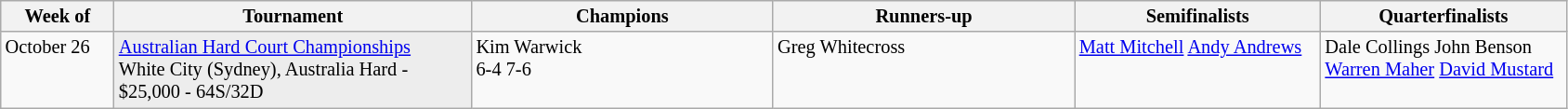<table class="wikitable" style="font-size:85%;">
<tr>
<th width="75">Week of</th>
<th width="250">Tournament</th>
<th width="210">Champions</th>
<th width="210">Runners-up</th>
<th width="170">Semifinalists</th>
<th width="170">Quarterfinalists</th>
</tr>
<tr valign="top">
<td rowspan="1">October 26</td>
<td bgcolor="#ededed"><a href='#'>Australian Hard Court Championships</a><br>White City (Sydney), Australia
Hard - $25,000 - 64S/32D</td>
<td> Kim Warwick<br>6-4 7-6</td>
<td> Greg Whitecross</td>
<td> <a href='#'>Matt Mitchell</a>     <a href='#'>Andy Andrews</a></td>
<td> Dale Collings      John Benson      <a href='#'>Warren Maher</a>    <a href='#'>David Mustard</a></td>
</tr>
</table>
